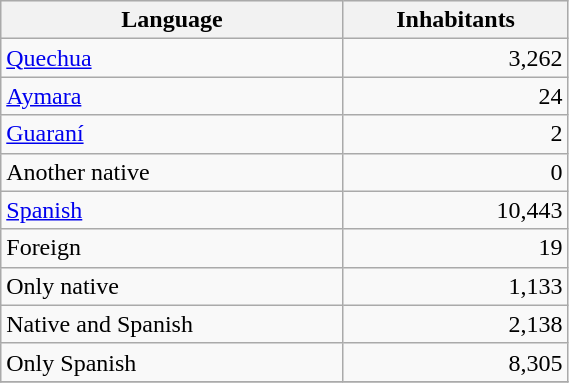<table class="wikitable" border="1" style="width:30%;" border="1">
<tr bgcolor=#EFEFEF>
<th><strong>Language</strong></th>
<th><strong>Inhabitants</strong></th>
</tr>
<tr>
<td><a href='#'>Quechua</a></td>
<td align="right">3,262</td>
</tr>
<tr>
<td><a href='#'>Aymara</a></td>
<td align="right">24</td>
</tr>
<tr>
<td><a href='#'>Guaraní</a></td>
<td align="right">2</td>
</tr>
<tr>
<td>Another native</td>
<td align="right">0</td>
</tr>
<tr>
<td><a href='#'>Spanish</a></td>
<td align="right">10,443</td>
</tr>
<tr>
<td>Foreign</td>
<td align="right">19</td>
</tr>
<tr>
<td>Only native</td>
<td align="right">1,133</td>
</tr>
<tr>
<td>Native and Spanish</td>
<td align="right">2,138</td>
</tr>
<tr>
<td>Only Spanish</td>
<td align="right">8,305</td>
</tr>
<tr>
</tr>
</table>
